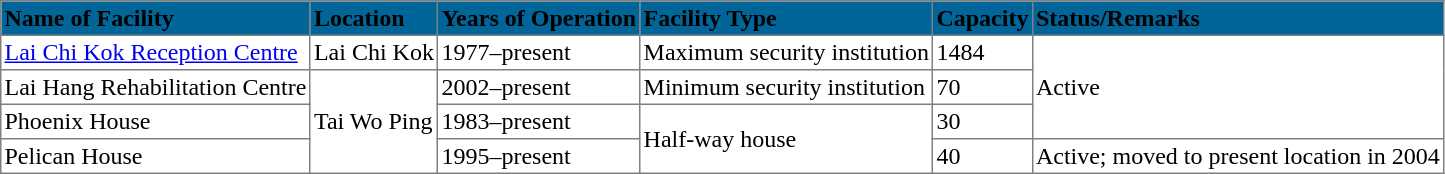<table border="1" cellspacing="1" cellpadding="2" style="border-collapse: collapse;">
<tr ---- bgcolor="#006699">
<td><strong><span>Name of Facility</span></strong></td>
<td><strong><span>Location</span></strong></td>
<td><strong><span>Years of Operation</span></strong></td>
<td><strong><span>Facility Type</span></strong></td>
<td><strong><span>Capacity</span></strong></td>
<td><strong><span>Status/Remarks</span></strong></td>
</tr>
<tr>
<td><a href='#'>Lai Chi Kok Reception Centre</a></td>
<td>Lai Chi Kok</td>
<td>1977–present</td>
<td>Maximum security institution</td>
<td>1484</td>
<td rowspan="3">Active</td>
</tr>
<tr>
<td>Lai Hang Rehabilitation Centre</td>
<td rowspan="3">Tai Wo Ping</td>
<td>2002–present</td>
<td>Minimum security institution</td>
<td>70</td>
</tr>
<tr>
<td>Phoenix House</td>
<td>1983–present</td>
<td rowspan="2">Half-way house</td>
<td>30</td>
</tr>
<tr>
<td>Pelican House</td>
<td>1995–present</td>
<td>40</td>
<td>Active; moved to present location in 2004</td>
</tr>
</table>
